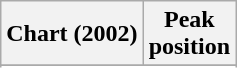<table class="wikitable sortable plainrowheaders" style="text-align:center">
<tr>
<th scope="col">Chart (2002)</th>
<th scope="col">Peak<br>position</th>
</tr>
<tr>
</tr>
<tr>
</tr>
<tr>
</tr>
<tr>
</tr>
</table>
